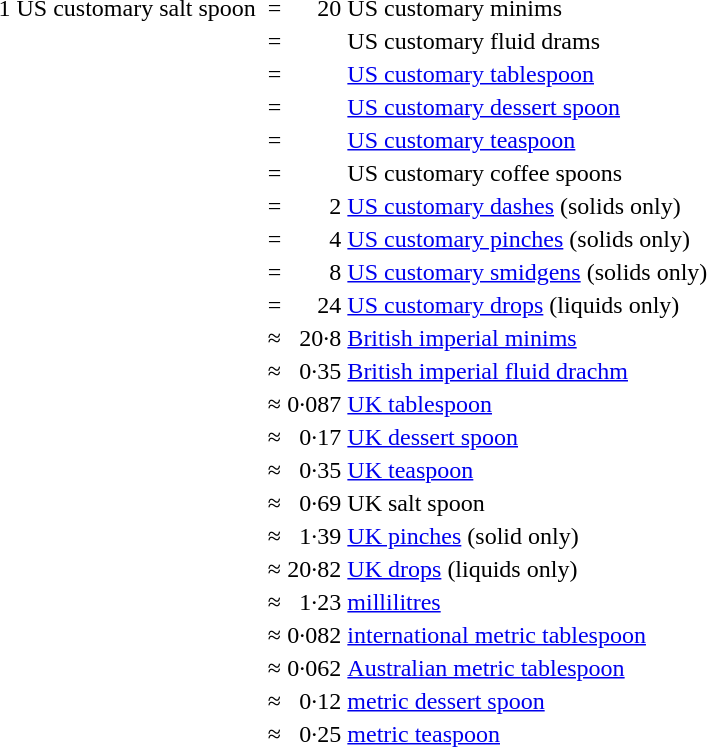<table>
<tr>
<td>1 US customary salt spoon </td>
<td>=</td>
<td align=right>20</td>
<td>US customary minims</td>
</tr>
<tr>
<td></td>
<td>=</td>
<td align=right></td>
<td>US customary fluid drams</td>
</tr>
<tr>
<td></td>
<td>=</td>
<td align=right></td>
<td><a href='#'>US customary tablespoon</a></td>
</tr>
<tr>
<td></td>
<td>=</td>
<td align=right></td>
<td><a href='#'>US customary dessert spoon</a></td>
</tr>
<tr>
<td></td>
<td>=</td>
<td align=right></td>
<td><a href='#'>US customary teaspoon</a></td>
</tr>
<tr>
<td></td>
<td>=</td>
<td align=right></td>
<td>US customary coffee spoons</td>
</tr>
<tr>
<td></td>
<td>=</td>
<td align=right>2</td>
<td><a href='#'>US customary dashes</a> (solids only)</td>
</tr>
<tr>
<td></td>
<td>=</td>
<td align=right>4</td>
<td><a href='#'>US customary pinches</a> (solids only)</td>
</tr>
<tr>
<td></td>
<td>=</td>
<td align=right>8</td>
<td><a href='#'>US customary smidgens</a> (solids only)</td>
</tr>
<tr>
<td></td>
<td>=</td>
<td align=right>24</td>
<td><a href='#'>US customary drops</a> (liquids only)</td>
</tr>
<tr>
<td></td>
<td>≈</td>
<td align=right>20·8</td>
<td><a href='#'>British imperial minims</a></td>
</tr>
<tr>
<td></td>
<td>≈</td>
<td align=right>0·35</td>
<td><a href='#'>British imperial fluid drachm</a></td>
</tr>
<tr>
<td></td>
<td>≈</td>
<td align=right>0·087</td>
<td><a href='#'>UK tablespoon</a></td>
</tr>
<tr>
<td></td>
<td>≈</td>
<td align=right>0·17</td>
<td><a href='#'>UK dessert spoon</a></td>
</tr>
<tr>
<td></td>
<td>≈</td>
<td align=right>0·35</td>
<td><a href='#'>UK teaspoon</a></td>
</tr>
<tr>
<td></td>
<td>≈</td>
<td align=right>0·69</td>
<td>UK salt spoon</td>
</tr>
<tr>
<td></td>
<td>≈</td>
<td align=right>1·39</td>
<td><a href='#'>UK pinches</a> (solid only)</td>
</tr>
<tr>
<td></td>
<td>≈</td>
<td align=right>20·82</td>
<td><a href='#'>UK drops</a> (liquids only)</td>
</tr>
<tr>
<td></td>
<td>≈</td>
<td align=right>1·23</td>
<td><a href='#'>millilitres</a></td>
</tr>
<tr>
<td></td>
<td>≈</td>
<td align=right>0·082</td>
<td><a href='#'>international metric tablespoon</a></td>
</tr>
<tr>
<td></td>
<td>≈</td>
<td align=right>0·062</td>
<td><a href='#'>Australian metric tablespoon</a></td>
</tr>
<tr>
<td></td>
<td>≈</td>
<td align=right>0·12</td>
<td><a href='#'>metric dessert spoon</a></td>
</tr>
<tr>
<td></td>
<td>≈</td>
<td align=right>0·25</td>
<td><a href='#'>metric teaspoon</a></td>
</tr>
</table>
